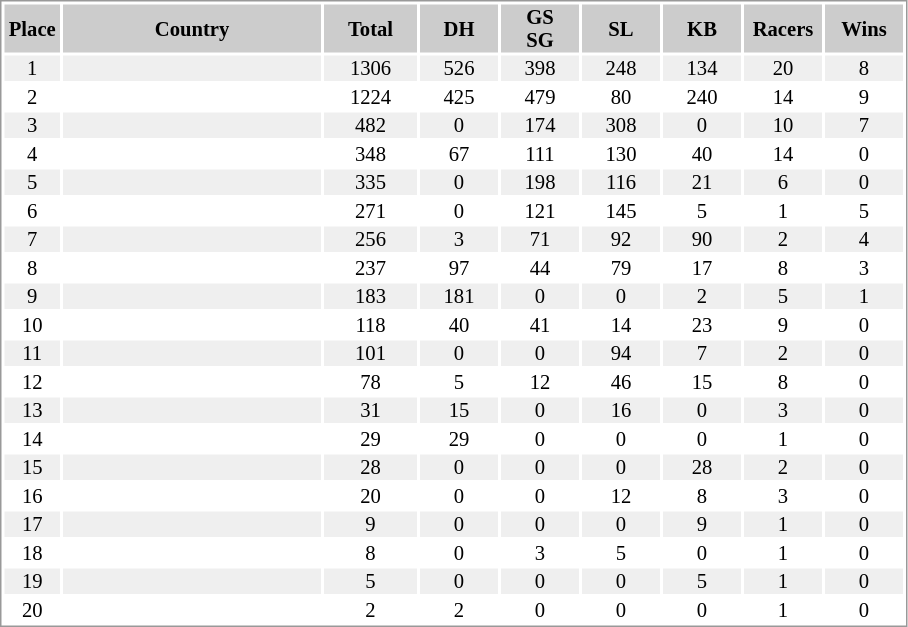<table border="0" style="border: 1px solid #999; background-color:#FFFFFF; text-align:center; font-size:86%; line-height:15px;">
<tr align="center" bgcolor="#CCCCCC">
<th width=35>Place</th>
<th width=170>Country</th>
<th width=60>Total</th>
<th width=50>DH</th>
<th width=50>GS<br>SG</th>
<th width=50>SL</th>
<th width=50>KB</th>
<th width=50>Racers</th>
<th width=50>Wins</th>
</tr>
<tr bgcolor="#EFEFEF">
<td>1</td>
<td align="left"></td>
<td>1306</td>
<td>526</td>
<td>398</td>
<td>248</td>
<td>134</td>
<td>20</td>
<td>8</td>
</tr>
<tr>
<td>2</td>
<td align="left"></td>
<td>1224</td>
<td>425</td>
<td>479</td>
<td>80</td>
<td>240</td>
<td>14</td>
<td>9</td>
</tr>
<tr bgcolor="#EFEFEF">
<td>3</td>
<td align="left"></td>
<td>482</td>
<td>0</td>
<td>174</td>
<td>308</td>
<td>0</td>
<td>10</td>
<td>7</td>
</tr>
<tr>
<td>4</td>
<td align="left"></td>
<td>348</td>
<td>67</td>
<td>111</td>
<td>130</td>
<td>40</td>
<td>14</td>
<td>0</td>
</tr>
<tr bgcolor="#EFEFEF">
<td>5</td>
<td align="left"></td>
<td>335</td>
<td>0</td>
<td>198</td>
<td>116</td>
<td>21</td>
<td>6</td>
<td>0</td>
</tr>
<tr>
<td>6</td>
<td align="left"></td>
<td>271</td>
<td>0</td>
<td>121</td>
<td>145</td>
<td>5</td>
<td>1</td>
<td>5</td>
</tr>
<tr bgcolor="#EFEFEF">
<td>7</td>
<td align="left"></td>
<td>256</td>
<td>3</td>
<td>71</td>
<td>92</td>
<td>90</td>
<td>2</td>
<td>4</td>
</tr>
<tr>
<td>8</td>
<td align="left"></td>
<td>237</td>
<td>97</td>
<td>44</td>
<td>79</td>
<td>17</td>
<td>8</td>
<td>3</td>
</tr>
<tr bgcolor="#EFEFEF">
<td>9</td>
<td align="left"></td>
<td>183</td>
<td>181</td>
<td>0</td>
<td>0</td>
<td>2</td>
<td>5</td>
<td>1</td>
</tr>
<tr>
<td>10</td>
<td align="left"></td>
<td>118</td>
<td>40</td>
<td>41</td>
<td>14</td>
<td>23</td>
<td>9</td>
<td>0</td>
</tr>
<tr bgcolor="#EFEFEF">
<td>11</td>
<td align="left"></td>
<td>101</td>
<td>0</td>
<td>0</td>
<td>94</td>
<td>7</td>
<td>2</td>
<td>0</td>
</tr>
<tr>
<td>12</td>
<td align="left"></td>
<td>78</td>
<td>5</td>
<td>12</td>
<td>46</td>
<td>15</td>
<td>8</td>
<td>0</td>
</tr>
<tr bgcolor="#EFEFEF">
<td>13</td>
<td align="left"></td>
<td>31</td>
<td>15</td>
<td>0</td>
<td>16</td>
<td>0</td>
<td>3</td>
<td>0</td>
</tr>
<tr>
<td>14</td>
<td align="left"></td>
<td>29</td>
<td>29</td>
<td>0</td>
<td>0</td>
<td>0</td>
<td>1</td>
<td>0</td>
</tr>
<tr bgcolor="#EFEFEF">
<td>15</td>
<td align="left"></td>
<td>28</td>
<td>0</td>
<td>0</td>
<td>0</td>
<td>28</td>
<td>2</td>
<td>0</td>
</tr>
<tr>
<td>16</td>
<td align="left"></td>
<td>20</td>
<td>0</td>
<td>0</td>
<td>12</td>
<td>8</td>
<td>3</td>
<td>0</td>
</tr>
<tr bgcolor="#EFEFEF">
<td>17</td>
<td align="left"></td>
<td>9</td>
<td>0</td>
<td>0</td>
<td>0</td>
<td>9</td>
<td>1</td>
<td>0</td>
</tr>
<tr>
<td>18</td>
<td align="left"></td>
<td>8</td>
<td>0</td>
<td>3</td>
<td>5</td>
<td>0</td>
<td>1</td>
<td>0</td>
</tr>
<tr bgcolor="#EFEFEF">
<td>19</td>
<td align="left"></td>
<td>5</td>
<td>0</td>
<td>0</td>
<td>0</td>
<td>5</td>
<td>1</td>
<td>0</td>
</tr>
<tr>
<td>20</td>
<td align="left"></td>
<td>2</td>
<td>2</td>
<td>0</td>
<td>0</td>
<td>0</td>
<td>1</td>
<td>0</td>
</tr>
</table>
